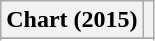<table class="wikitable sortable plainrowheaders" style="text-align:center;">
<tr>
<th scope="col">Chart (2015)</th>
<th scope="col"></th>
</tr>
<tr>
</tr>
<tr>
</tr>
<tr>
</tr>
<tr>
</tr>
<tr>
</tr>
<tr>
</tr>
</table>
